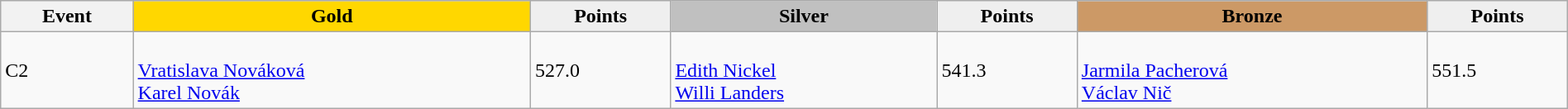<table class="wikitable" width=100%>
<tr>
<th>Event</th>
<td align=center bgcolor="gold"><strong>Gold</strong></td>
<td align=center bgcolor="EFEFEF"><strong>Points</strong></td>
<td align=center bgcolor="silver"><strong>Silver</strong></td>
<td align=center bgcolor="EFEFEF"><strong>Points</strong></td>
<td align=center bgcolor="CC9966"><strong>Bronze</strong></td>
<td align=center bgcolor="EFEFEF"><strong>Points</strong></td>
</tr>
<tr>
<td>C2</td>
<td><br><a href='#'>Vratislava Nováková</a><br><a href='#'>Karel Novák</a></td>
<td>527.0</td>
<td><br><a href='#'>Edith Nickel</a><br><a href='#'>Willi Landers</a></td>
<td>541.3</td>
<td><br><a href='#'>Jarmila Pacherová</a><br><a href='#'>Václav Nič</a></td>
<td>551.5</td>
</tr>
</table>
